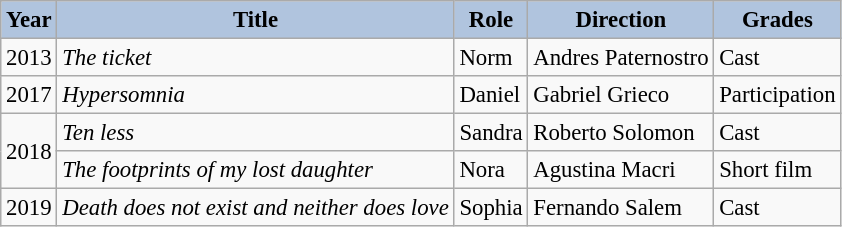<table class="wikitable" style="font-size: 95%;">
<tr>
<th style="background-color: #B0C4DE;">Year</th>
<th style="background-color: #B0C4DE;">Title</th>
<th style="background-color: #B0C4DE;">Role</th>
<th style="background-color: #B0C4DE;">Direction</th>
<th style="background-color: #B0C4DE;">Grades</th>
</tr>
<tr>
<td>2013</td>
<td><em>The ticket</em></td>
<td>Norm</td>
<td>Andres Paternostro</td>
<td>Cast</td>
</tr>
<tr>
<td>2017</td>
<td><em>Hypersomnia</em></td>
<td>Daniel</td>
<td>Gabriel Grieco</td>
<td>Participation</td>
</tr>
<tr>
<td rowspan="2">2018</td>
<td><em>Ten less</em></td>
<td>Sandra</td>
<td>Roberto Solomon</td>
<td>Cast</td>
</tr>
<tr>
<td><em>The footprints of my lost daughter</em></td>
<td>Nora</td>
<td>Agustina Macri</td>
<td>Short film</td>
</tr>
<tr>
<td>2019</td>
<td><em>Death does not exist and neither does love</em></td>
<td>Sophia</td>
<td>Fernando Salem</td>
<td>Cast</td>
</tr>
</table>
